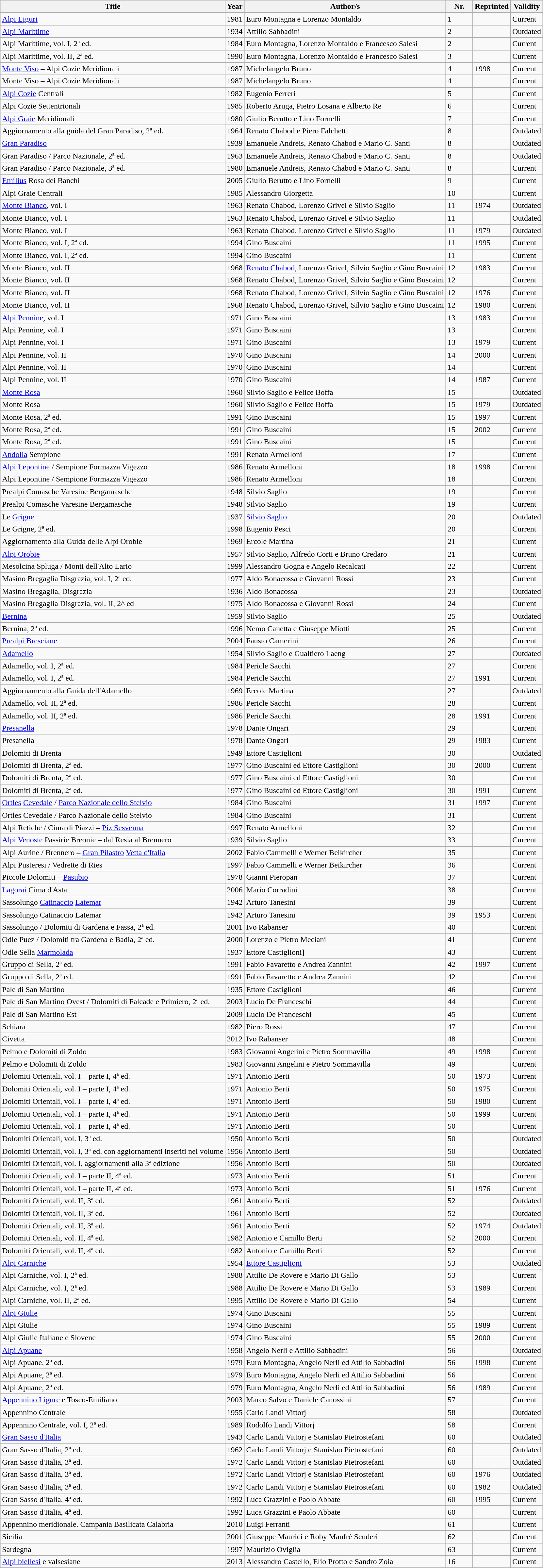<table class="wikitable sortable">
<tr>
<th>Title</th>
<th>Year</th>
<th>Author/s</th>
<th style="width: 3em">Nr.</th>
<th>Reprinted</th>
<th>Validity</th>
</tr>
<tr>
<td><a href='#'>Alpi Liguri</a></td>
<td>1981</td>
<td>Euro Montagna e Lorenzo Montaldo</td>
<td>1</td>
<td></td>
<td>Current</td>
</tr>
<tr>
<td><a href='#'>Alpi Marittime</a></td>
<td>1934</td>
<td>Attilio Sabbadini</td>
<td>2</td>
<td></td>
<td>Outdated</td>
</tr>
<tr>
<td>Alpi Marittime, vol. I, 2ª ed.</td>
<td>1984</td>
<td>Euro Montagna, Lorenzo Montaldo e Francesco Salesi</td>
<td>2</td>
<td></td>
<td>Current</td>
</tr>
<tr>
<td>Alpi Marittime, vol. II, 2ª ed.</td>
<td>1990</td>
<td>Euro Montagna, Lorenzo Montaldo e Francesco Salesi</td>
<td>3</td>
<td></td>
<td>Current</td>
</tr>
<tr>
<td><a href='#'>Monte Viso</a> – Alpi Cozie Meridionali</td>
<td>1987</td>
<td>Michelangelo Bruno</td>
<td>4</td>
<td>1998</td>
<td>Current</td>
</tr>
<tr>
<td>Monte Viso – Alpi Cozie Meridionali</td>
<td>1987</td>
<td>Michelangelo Bruno</td>
<td>4</td>
<td></td>
<td>Current</td>
</tr>
<tr>
<td><a href='#'>Alpi Cozie</a> Centrali</td>
<td>1982</td>
<td>Eugenio Ferreri</td>
<td>5</td>
<td></td>
<td>Current</td>
</tr>
<tr>
<td>Alpi Cozie Settentrionali</td>
<td>1985</td>
<td>Roberto Aruga, Pietro Losana e Alberto Re</td>
<td>6</td>
<td></td>
<td>Current</td>
</tr>
<tr>
<td><a href='#'>Alpi Graie</a> Meridionali</td>
<td>1980</td>
<td>Giulio Berutto e Lino Fornelli</td>
<td>7</td>
<td></td>
<td>Current</td>
</tr>
<tr>
<td>Aggiornamento alla guida del Gran Paradiso, 2ª ed.</td>
<td>1964</td>
<td>Renato Chabod e Piero Falchetti</td>
<td>8</td>
<td></td>
<td>Outdated</td>
</tr>
<tr>
<td><a href='#'>Gran Paradiso</a></td>
<td>1939</td>
<td>Emanuele Andreis, Renato Chabod e Mario C. Santi</td>
<td>8</td>
<td></td>
<td>Outdated</td>
</tr>
<tr>
<td>Gran Paradiso / Parco Nazionale, 2ª ed.</td>
<td>1963</td>
<td>Emanuele Andreis, Renato Chabod e Mario C. Santi</td>
<td>8</td>
<td></td>
<td>Outdated</td>
</tr>
<tr>
<td>Gran Paradiso / Parco Nazionale, 3ª ed.</td>
<td>1980</td>
<td>Emanuele Andreis, Renato Chabod e Mario C. Santi</td>
<td>8</td>
<td></td>
<td>Current</td>
</tr>
<tr>
<td><a href='#'>Emilius</a> Rosa dei Banchi</td>
<td>2005</td>
<td>Giulio Berutto e Lino Fornelli</td>
<td>9</td>
<td></td>
<td>Current</td>
</tr>
<tr>
<td>Alpi Graie Centrali</td>
<td>1985</td>
<td>Alessandro Giorgetta</td>
<td>10</td>
<td></td>
<td>Current</td>
</tr>
<tr>
<td><a href='#'>Monte Bianco</a>, vol. I</td>
<td>1963</td>
<td>Renato Chabod, Lorenzo Grivel e Silvio Saglio</td>
<td>11</td>
<td>1974</td>
<td>Outdated</td>
</tr>
<tr>
<td>Monte Bianco, vol. I</td>
<td>1963</td>
<td>Renato Chabod, Lorenzo Grivel e Silvio Saglio</td>
<td>11</td>
<td></td>
<td>Outdated</td>
</tr>
<tr>
<td>Monte Bianco, vol. I</td>
<td>1963</td>
<td>Renato Chabod, Lorenzo Grivel e Silvio Saglio</td>
<td>11</td>
<td>1979</td>
<td>Outdated</td>
</tr>
<tr>
<td>Monte Bianco, vol. I, 2ª ed.</td>
<td>1994</td>
<td>Gino Buscaini</td>
<td>11</td>
<td>1995</td>
<td>Current</td>
</tr>
<tr>
<td>Monte Bianco, vol. I, 2ª ed.</td>
<td>1994</td>
<td>Gino Buscaini</td>
<td>11</td>
<td></td>
<td>Current</td>
</tr>
<tr>
<td>Monte Bianco, vol. II</td>
<td>1968</td>
<td><a href='#'>Renato Chabod</a>, Lorenzo Grivel, Silvio Saglio e Gino Buscaini</td>
<td>12</td>
<td>1983</td>
<td>Current</td>
</tr>
<tr>
<td>Monte Bianco, vol. II</td>
<td>1968</td>
<td>Renato Chabod, Lorenzo Grivel, Silvio Saglio e Gino Buscaini</td>
<td>12</td>
<td></td>
<td>Current</td>
</tr>
<tr>
<td>Monte Bianco, vol. II</td>
<td>1968</td>
<td>Renato Chabod, Lorenzo Grivel, Silvio Saglio e Gino Buscaini</td>
<td>12</td>
<td>1976</td>
<td>Current</td>
</tr>
<tr>
<td>Monte Bianco, vol. II</td>
<td>1968</td>
<td>Renato Chabod, Lorenzo Grivel, Silvio Saglio e Gino Buscaini</td>
<td>12</td>
<td>1980</td>
<td>Current</td>
</tr>
<tr>
<td><a href='#'>Alpi Pennine</a>, vol. I</td>
<td>1971</td>
<td>Gino Buscaini</td>
<td>13</td>
<td>1983</td>
<td>Current</td>
</tr>
<tr>
<td>Alpi Pennine, vol. I</td>
<td>1971</td>
<td>Gino Buscaini</td>
<td>13</td>
<td></td>
<td>Current</td>
</tr>
<tr>
<td>Alpi Pennine, vol. I</td>
<td>1971</td>
<td>Gino Buscaini</td>
<td>13</td>
<td>1979</td>
<td>Current</td>
</tr>
<tr>
<td>Alpi Pennine, vol. II</td>
<td>1970</td>
<td>Gino Buscaini</td>
<td>14</td>
<td>2000</td>
<td>Current</td>
</tr>
<tr>
<td>Alpi Pennine, vol. II</td>
<td>1970</td>
<td>Gino Buscaini</td>
<td>14</td>
<td></td>
<td>Current</td>
</tr>
<tr>
<td>Alpi Pennine, vol. II</td>
<td>1970</td>
<td>Gino Buscaini</td>
<td>14</td>
<td>1987</td>
<td>Current</td>
</tr>
<tr>
<td><a href='#'>Monte Rosa</a></td>
<td>1960</td>
<td>Silvio Saglio e Felice Boffa</td>
<td>15</td>
<td></td>
<td>Outdated</td>
</tr>
<tr>
<td>Monte Rosa</td>
<td>1960</td>
<td>Silvio Saglio e Felice Boffa</td>
<td>15</td>
<td>1979</td>
<td>Outdated</td>
</tr>
<tr>
<td>Monte Rosa, 2ª ed.</td>
<td>1991</td>
<td>Gino Buscaini</td>
<td>15</td>
<td>1997</td>
<td>Current</td>
</tr>
<tr>
<td>Monte Rosa, 2ª ed.</td>
<td>1991</td>
<td>Gino Buscaini</td>
<td>15</td>
<td>2002</td>
<td>Current</td>
</tr>
<tr>
<td>Monte Rosa, 2ª ed.</td>
<td>1991</td>
<td>Gino Buscaini</td>
<td>15</td>
<td></td>
<td>Current</td>
</tr>
<tr>
<td><a href='#'>Andolla</a> Sempione</td>
<td>1991</td>
<td>Renato Armelloni</td>
<td>17</td>
<td></td>
<td>Current</td>
</tr>
<tr>
<td><a href='#'>Alpi Lepontine</a> / Sempione Formazza Vigezzo</td>
<td>1986</td>
<td>Renato Armelloni</td>
<td>18</td>
<td>1998</td>
<td>Current</td>
</tr>
<tr>
<td>Alpi Lepontine / Sempione Formazza Vigezzo</td>
<td>1986</td>
<td>Renato Armelloni</td>
<td>18</td>
<td></td>
<td>Current</td>
</tr>
<tr>
<td>Prealpi Comasche Varesine Bergamasche</td>
<td>1948</td>
<td>Silvio Saglio</td>
<td>19</td>
<td></td>
<td>Current</td>
</tr>
<tr>
<td>Prealpi Comasche Varesine Bergamasche</td>
<td>1948</td>
<td>Silvio Saglio</td>
<td>19</td>
<td></td>
<td>Current</td>
</tr>
<tr>
<td>Le <a href='#'>Grigne</a></td>
<td>1937</td>
<td><a href='#'>Silvio Saglio</a></td>
<td>20</td>
<td></td>
<td>Outdated</td>
</tr>
<tr>
<td>Le Grigne, 2ª ed.</td>
<td>1998</td>
<td>Eugenio Pesci</td>
<td>20</td>
<td></td>
<td>Current</td>
</tr>
<tr>
<td>Aggiornamento alla Guida delle Alpi Orobie</td>
<td>1969</td>
<td>Ercole Martina</td>
<td>21</td>
<td></td>
<td>Current</td>
</tr>
<tr>
<td><a href='#'>Alpi Orobie</a></td>
<td>1957</td>
<td>Silvio Saglio, Alfredo Corti e Bruno Credaro</td>
<td>21</td>
<td></td>
<td>Current</td>
</tr>
<tr>
<td>Mesolcina Spluga / Monti dell'Alto Lario</td>
<td>1999</td>
<td>Alessandro Gogna e Angelo Recalcati</td>
<td>22</td>
<td></td>
<td>Current</td>
</tr>
<tr>
<td>Masino Bregaglia Disgrazia, vol. I, 2ª ed.</td>
<td>1977</td>
<td>Aldo Bonacossa e Giovanni Rossi</td>
<td>23</td>
<td></td>
<td>Current</td>
</tr>
<tr>
<td>Masino Bregaglia, Disgrazia</td>
<td>1936</td>
<td>Aldo Bonacossa</td>
<td>23</td>
<td></td>
<td>Outdated</td>
</tr>
<tr>
<td>Masino Bregaglia Disgrazia, vol. II, 2^ ed</td>
<td>1975</td>
<td>Aldo Bonacossa e Giovanni Rossi</td>
<td>24</td>
<td></td>
<td>Current</td>
</tr>
<tr>
<td><a href='#'>Bernina</a></td>
<td>1959</td>
<td>Silvio Saglio</td>
<td>25</td>
<td></td>
<td>Outdated</td>
</tr>
<tr>
<td>Bernina, 2ª ed.</td>
<td>1996</td>
<td>Nemo Canetta e Giuseppe Miotti</td>
<td>25</td>
<td></td>
<td>Current</td>
</tr>
<tr>
<td><a href='#'>Prealpi Bresciane</a></td>
<td>2004</td>
<td>Fausto Camerini</td>
<td>26</td>
<td></td>
<td>Current</td>
</tr>
<tr>
<td><a href='#'>Adamello</a></td>
<td>1954</td>
<td>Silvio Saglio e Gualtiero Laeng</td>
<td>27</td>
<td></td>
<td>Outdated</td>
</tr>
<tr>
<td>Adamello, vol. I, 2ª ed.</td>
<td>1984</td>
<td>Pericle Sacchi</td>
<td>27</td>
<td></td>
<td>Current</td>
</tr>
<tr>
<td>Adamello, vol. I, 2ª ed.</td>
<td>1984</td>
<td>Pericle Sacchi</td>
<td>27</td>
<td>1991</td>
<td>Current</td>
</tr>
<tr>
<td>Aggiornamento alla Guida dell'Adamello</td>
<td>1969</td>
<td>Ercole Martina</td>
<td>27</td>
<td></td>
<td>Outdated</td>
</tr>
<tr>
<td>Adamello, vol. II, 2ª ed.</td>
<td>1986</td>
<td>Pericle Sacchi</td>
<td>28</td>
<td></td>
<td>Current</td>
</tr>
<tr>
<td>Adamello, vol. II, 2ª ed.</td>
<td>1986</td>
<td>Pericle Sacchi</td>
<td>28</td>
<td>1991</td>
<td>Current</td>
</tr>
<tr>
<td><a href='#'>Presanella</a></td>
<td>1978</td>
<td>Dante Ongari</td>
<td>29</td>
<td></td>
<td>Current</td>
</tr>
<tr>
<td>Presanella</td>
<td>1978</td>
<td>Dante Ongari</td>
<td>29</td>
<td>1983</td>
<td>Current</td>
</tr>
<tr>
<td>Dolomiti di Brenta</td>
<td>1949</td>
<td>Ettore Castiglioni</td>
<td>30</td>
<td></td>
<td>Outdated</td>
</tr>
<tr>
<td>Dolomiti di Brenta, 2ª ed.</td>
<td>1977</td>
<td>Gino Buscaini ed Ettore Castiglioni</td>
<td>30</td>
<td>2000</td>
<td>Current</td>
</tr>
<tr>
<td>Dolomiti di Brenta, 2ª ed.</td>
<td>1977</td>
<td>Gino Buscaini ed Ettore Castiglioni</td>
<td>30</td>
<td></td>
<td>Current</td>
</tr>
<tr>
<td>Dolomiti di Brenta, 2ª ed.</td>
<td>1977</td>
<td>Gino Buscaini ed Ettore Castiglioni</td>
<td>30</td>
<td>1991</td>
<td>Current</td>
</tr>
<tr>
<td><a href='#'>Ortles</a> <a href='#'>Cevedale</a> / <a href='#'>Parco Nazionale dello Stelvio</a></td>
<td>1984</td>
<td>Gino Buscaini</td>
<td>31</td>
<td>1997</td>
<td>Current</td>
</tr>
<tr>
<td>Ortles Cevedale / Parco Nazionale dello Stelvio</td>
<td>1984</td>
<td>Gino Buscaini</td>
<td>31</td>
<td></td>
<td>Current</td>
</tr>
<tr>
<td>Alpi Retiche / Cima di Piazzi – <a href='#'>Piz Sesvenna</a></td>
<td>1997</td>
<td>Renato Armelloni</td>
<td>32</td>
<td></td>
<td>Current</td>
</tr>
<tr>
<td><a href='#'>Alpi Venoste</a> Passirie Breonie – dal Resia al Brennero</td>
<td>1939</td>
<td>Silvio Saglio</td>
<td>33</td>
<td></td>
<td>Current</td>
</tr>
<tr>
<td>Alpi Aurine / Brennero – <a href='#'>Gran Pilastro</a> <a href='#'>Vetta d'Italia</a></td>
<td>2002</td>
<td>Fabio Cammelli e Werner Beikircher</td>
<td>35</td>
<td></td>
<td>Current</td>
</tr>
<tr>
<td>Alpi Pusteresi / Vedrette di Ries</td>
<td>1997</td>
<td>Fabio Cammelli e Werner Beikircher</td>
<td>36</td>
<td></td>
<td>Current</td>
</tr>
<tr>
<td>Piccole Dolomiti – <a href='#'>Pasubio</a></td>
<td>1978</td>
<td>Gianni Pieropan</td>
<td>37</td>
<td></td>
<td>Current</td>
</tr>
<tr>
<td><a href='#'>Lagorai</a> Cima d'Asta</td>
<td>2006</td>
<td>Mario Corradini</td>
<td>38</td>
<td></td>
<td>Current</td>
</tr>
<tr>
<td>Sassolungo <a href='#'>Catinaccio</a> <a href='#'>Latemar</a></td>
<td>1942</td>
<td>Arturo Tanesini</td>
<td>39</td>
<td></td>
<td>Current</td>
</tr>
<tr>
<td>Sassolungo Catinaccio Latemar</td>
<td>1942</td>
<td>Arturo Tanesini</td>
<td>39</td>
<td>1953</td>
<td>Current</td>
</tr>
<tr>
<td>Sassolungo / Dolomiti di Gardena e Fassa, 2ª ed.</td>
<td>2001</td>
<td>Ivo Rabanser</td>
<td>40</td>
<td></td>
<td>Current</td>
</tr>
<tr>
<td>Odle Puez / Dolomiti tra Gardena e Badia, 2ª ed.</td>
<td>2000</td>
<td>Lorenzo e Pietro Meciani</td>
<td>41</td>
<td></td>
<td>Current</td>
</tr>
<tr>
<td>Odle Sella <a href='#'>Marmolada</a></td>
<td>1937</td>
<td>Ettore Castiglioni]</td>
<td>43</td>
<td></td>
<td>Current</td>
</tr>
<tr>
<td>Gruppo di Sella, 2ª ed.</td>
<td>1991</td>
<td>Fabio Favaretto e Andrea Zannini</td>
<td>42</td>
<td>1997</td>
<td>Current</td>
</tr>
<tr>
<td>Gruppo di Sella, 2ª ed.</td>
<td>1991</td>
<td>Fabio Favaretto e Andrea Zannini</td>
<td>42</td>
<td></td>
<td>Current</td>
</tr>
<tr>
<td>Pale di San Martino</td>
<td>1935</td>
<td>Ettore Castiglioni</td>
<td>46</td>
<td></td>
<td>Current</td>
</tr>
<tr>
<td>Pale di San Martino Ovest / Dolomiti di Falcade e Primiero, 2ª ed.</td>
<td>2003</td>
<td>Lucio De Franceschi</td>
<td>44</td>
<td></td>
<td>Current</td>
</tr>
<tr>
<td>Pale di San Martino Est</td>
<td>2009</td>
<td>Lucio De Franceschi</td>
<td>45</td>
<td></td>
<td>Current</td>
</tr>
<tr>
<td>Schiara</td>
<td>1982</td>
<td>Piero Rossi</td>
<td>47</td>
<td></td>
<td>Current</td>
</tr>
<tr>
<td>Civetta</td>
<td>2012</td>
<td>Ivo Rabanser</td>
<td>48</td>
<td></td>
<td>Current</td>
</tr>
<tr>
<td>Pelmo e Dolomiti di Zoldo</td>
<td>1983</td>
<td>Giovanni Angelini e Pietro Sommavilla</td>
<td>49</td>
<td>1998</td>
<td>Current</td>
</tr>
<tr>
<td>Pelmo e Dolomiti di Zoldo</td>
<td>1983</td>
<td>Giovanni Angelini e Pietro Sommavilla</td>
<td>49</td>
<td></td>
<td>Current</td>
</tr>
<tr>
<td>Dolomiti Orientali, vol. I – parte I, 4ª ed.</td>
<td>1971</td>
<td>Antonio Berti</td>
<td>50</td>
<td>1973</td>
<td>Current</td>
</tr>
<tr>
<td>Dolomiti Orientali, vol. I – parte I, 4ª ed.</td>
<td>1971</td>
<td>Antonio Berti</td>
<td>50</td>
<td>1975</td>
<td>Current</td>
</tr>
<tr>
<td>Dolomiti Orientali, vol. I – parte I, 4ª ed.</td>
<td>1971</td>
<td>Antonio Berti</td>
<td>50</td>
<td>1980</td>
<td>Current</td>
</tr>
<tr>
<td>Dolomiti Orientali, vol. I – parte I, 4ª ed.</td>
<td>1971</td>
<td>Antonio Berti</td>
<td>50</td>
<td>1999</td>
<td>Current</td>
</tr>
<tr>
<td>Dolomiti Orientali, vol. I – parte I, 4ª ed.</td>
<td>1971</td>
<td>Antonio Berti</td>
<td>50</td>
<td></td>
<td>Current</td>
</tr>
<tr>
<td>Dolomiti Orientali, vol. I, 3ª ed.</td>
<td>1950</td>
<td>Antonio Berti</td>
<td>50</td>
<td></td>
<td>Outdated</td>
</tr>
<tr>
<td>Dolomiti Orientali, vol. I, 3ª ed. con aggiornamenti inseriti nel volume</td>
<td>1956</td>
<td>Antonio Berti</td>
<td>50</td>
<td></td>
<td>Outdated</td>
</tr>
<tr>
<td>Dolomiti Orientali, vol. I, aggiornamenti alla 3ª edizione</td>
<td>1956</td>
<td>Antonio Berti</td>
<td>50</td>
<td></td>
<td>Outdated</td>
</tr>
<tr>
<td>Dolomiti Orientali, vol. I – parte II, 4ª ed.</td>
<td>1973</td>
<td>Antonio Berti</td>
<td>51</td>
<td></td>
<td>Current</td>
</tr>
<tr>
<td>Dolomiti Orientali, vol. I – parte II, 4ª ed.</td>
<td>1973</td>
<td>Antonio Berti</td>
<td>51</td>
<td>1976</td>
<td>Current</td>
</tr>
<tr>
<td>Dolomiti Orientali, vol. II, 3ª ed.</td>
<td>1961</td>
<td>Antonio Berti</td>
<td>52</td>
<td></td>
<td>Outdated</td>
</tr>
<tr>
<td>Dolomiti Orientali, vol. II, 3ª ed.</td>
<td>1961</td>
<td>Antonio Berti</td>
<td>52</td>
<td></td>
<td>Outdated</td>
</tr>
<tr>
<td>Dolomiti Orientali, vol. II, 3ª ed.</td>
<td>1961</td>
<td>Antonio Berti</td>
<td>52</td>
<td>1974</td>
<td>Outdated</td>
</tr>
<tr>
<td>Dolomiti Orientali, vol. II, 4ª ed.</td>
<td>1982</td>
<td>Antonio e Camillo Berti</td>
<td>52</td>
<td>2000</td>
<td>Current</td>
</tr>
<tr>
<td>Dolomiti Orientali, vol. II, 4ª ed.</td>
<td>1982</td>
<td>Antonio e Camillo Berti</td>
<td>52</td>
<td></td>
<td>Current</td>
</tr>
<tr>
<td><a href='#'>Alpi Carniche</a></td>
<td>1954</td>
<td><a href='#'>Ettore Castiglioni</a></td>
<td>53</td>
<td></td>
<td>Outdated</td>
</tr>
<tr>
<td>Alpi Carniche, vol. I, 2ª ed.</td>
<td>1988</td>
<td>Attilio De Rovere e Mario Di Gallo</td>
<td>53</td>
<td></td>
<td>Current</td>
</tr>
<tr>
<td>Alpi Carniche, vol. I, 2ª ed.</td>
<td>1988</td>
<td>Attilio De Rovere e Mario Di Gallo</td>
<td>53</td>
<td>1989</td>
<td>Current</td>
</tr>
<tr>
<td>Alpi Carniche, vol. II, 2ª ed.</td>
<td>1995</td>
<td>Attilio De Rovere e Mario Di Gallo</td>
<td>54</td>
<td></td>
<td>Current</td>
</tr>
<tr>
<td><a href='#'>Alpi Giulie</a></td>
<td>1974</td>
<td>Gino Buscaini</td>
<td>55</td>
<td></td>
<td>Current</td>
</tr>
<tr>
<td>Alpi Giulie</td>
<td>1974</td>
<td>Gino Buscaini</td>
<td>55</td>
<td>1989</td>
<td>Current</td>
</tr>
<tr>
<td>Alpi Giulie Italiane e Slovene</td>
<td>1974</td>
<td>Gino Buscaini</td>
<td>55</td>
<td>2000</td>
<td>Current</td>
</tr>
<tr>
<td><a href='#'>Alpi Apuane</a></td>
<td>1958</td>
<td>Angelo Nerli e Attilio Sabbadini</td>
<td>56</td>
<td></td>
<td>Outdated</td>
</tr>
<tr>
<td>Alpi Apuane, 2ª ed.</td>
<td>1979</td>
<td>Euro Montagna, Angelo Nerli ed Attilio Sabbadini</td>
<td>56</td>
<td>1998</td>
<td>Current</td>
</tr>
<tr>
<td>Alpi Apuane, 2ª ed.</td>
<td>1979</td>
<td>Euro Montagna, Angelo Nerli ed Attilio Sabbadini</td>
<td>56</td>
<td></td>
<td>Current</td>
</tr>
<tr>
<td>Alpi Apuane, 2ª ed.</td>
<td>1979</td>
<td>Euro Montagna, Angelo Nerli ed Attilio Sabbadini</td>
<td>56</td>
<td>1989</td>
<td>Current</td>
</tr>
<tr>
<td><a href='#'>Appennino Ligure</a> e Tosco-Emiliano</td>
<td>2003</td>
<td>Marco Salvo e Daniele Canossini</td>
<td>57</td>
<td></td>
<td>Current</td>
</tr>
<tr>
<td>Appennino Centrale</td>
<td>1955</td>
<td>Carlo Landi Vittorj</td>
<td>58</td>
<td></td>
<td>Outdated</td>
</tr>
<tr>
<td>Appennino Centrale, vol. I, 2ª ed.</td>
<td>1989</td>
<td>Rodolfo Landi Vittorj</td>
<td>58</td>
<td></td>
<td>Current</td>
</tr>
<tr>
<td><a href='#'>Gran Sasso d'Italia</a></td>
<td>1943</td>
<td>Carlo Landi Vittorj e Stanislao Pietrostefani</td>
<td>60</td>
<td></td>
<td>Outdated</td>
</tr>
<tr>
<td>Gran Sasso d'Italia, 2ª ed.</td>
<td>1962</td>
<td>Carlo Landi Vittorj e Stanislao Pietrostefani</td>
<td>60</td>
<td></td>
<td>Outdated</td>
</tr>
<tr>
<td>Gran Sasso d'Italia, 3ª ed.</td>
<td>1972</td>
<td>Carlo Landi Vittorj e Stanislao Pietrostefani</td>
<td>60</td>
<td></td>
<td>Outdated</td>
</tr>
<tr>
<td>Gran Sasso d'Italia, 3ª ed.</td>
<td>1972</td>
<td>Carlo Landi Vittorj e Stanislao Pietrostefani</td>
<td>60</td>
<td>1976</td>
<td>Outdated</td>
</tr>
<tr>
<td>Gran Sasso d'Italia, 3ª ed.</td>
<td>1972</td>
<td>Carlo Landi Vittorj e Stanislao Pietrostefani</td>
<td>60</td>
<td>1982</td>
<td>Outdated</td>
</tr>
<tr>
<td>Gran Sasso d'Italia, 4ª ed.</td>
<td>1992</td>
<td>Luca Grazzini e Paolo Abbate</td>
<td>60</td>
<td>1995</td>
<td>Current</td>
</tr>
<tr>
<td>Gran Sasso d'Italia, 4ª ed.</td>
<td>1992</td>
<td>Luca Grazzini e Paolo Abbate</td>
<td>60</td>
<td></td>
<td>Current</td>
</tr>
<tr>
<td>Appennino meridionale. Campania Basilicata Calabria</td>
<td>2010</td>
<td>Luigi Ferranti</td>
<td>61</td>
<td></td>
<td>Current</td>
</tr>
<tr>
<td>Sicilia</td>
<td>2001</td>
<td>Giuseppe Maurici e Roby Manfrè Scuderi</td>
<td>62</td>
<td></td>
<td>Current</td>
</tr>
<tr>
<td>Sardegna</td>
<td>1997</td>
<td>Maurizio Oviglia</td>
<td>63</td>
<td></td>
<td>Current</td>
</tr>
<tr>
<td><a href='#'>Alpi biellesi</a> e valsesiane</td>
<td>2013</td>
<td>Alessandro Castello, Elio Protto e Sandro Zoia</td>
<td>16</td>
<td></td>
<td>Current</td>
</tr>
<tr>
</tr>
</table>
